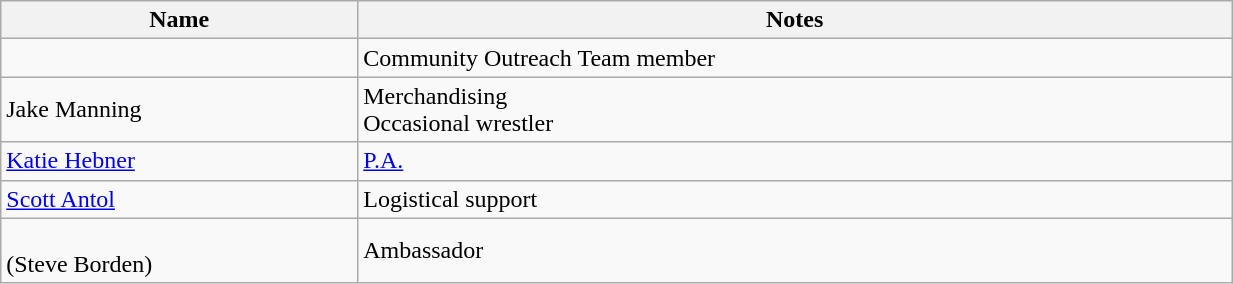<table class="wikitable sortable" style="width:65%;">
<tr>
<th style="width:29%;">Name</th>
<th style="width:71%;">Notes</th>
</tr>
<tr>
<td></td>
<td>Community Outreach Team member</td>
</tr>
<tr>
<td>Jake Manning</td>
<td>Merchandising<br>Occasional wrestler</td>
</tr>
<tr>
<td><a href='#'>Katie Hebner</a></td>
<td><a href='#'>P.A.</a></td>
</tr>
<tr>
<td><a href='#'>Scott Antol</a></td>
<td>Logistical support</td>
</tr>
<tr>
<td><br>(Steve Borden)</td>
<td>Ambassador</td>
</tr>
</table>
